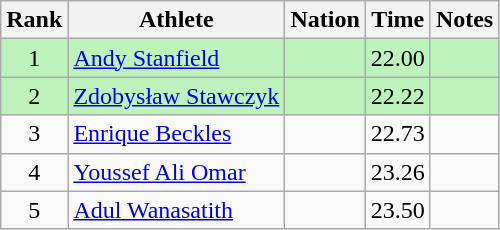<table class="wikitable sortable" style="text-align:center">
<tr>
<th>Rank</th>
<th>Athlete</th>
<th>Nation</th>
<th>Time</th>
<th>Notes</th>
</tr>
<tr bgcolor=bbf3bb>
<td>1</td>
<td align=left><a href='#'>Andy Stanfield</a></td>
<td align=left></td>
<td>22.00</td>
<td></td>
</tr>
<tr bgcolor=bbf3bb>
<td>2</td>
<td align=left><a href='#'>Zdobysław Stawczyk</a></td>
<td align=left></td>
<td>22.22</td>
<td></td>
</tr>
<tr>
<td>3</td>
<td align=left><a href='#'>Enrique Beckles</a></td>
<td align=left></td>
<td>22.73</td>
<td></td>
</tr>
<tr>
<td>4</td>
<td align=left><a href='#'>Youssef Ali Omar</a></td>
<td align=left></td>
<td>23.26</td>
<td></td>
</tr>
<tr>
<td>5</td>
<td align=left><a href='#'>Adul Wanasatith</a></td>
<td align=left></td>
<td>23.50</td>
<td></td>
</tr>
</table>
